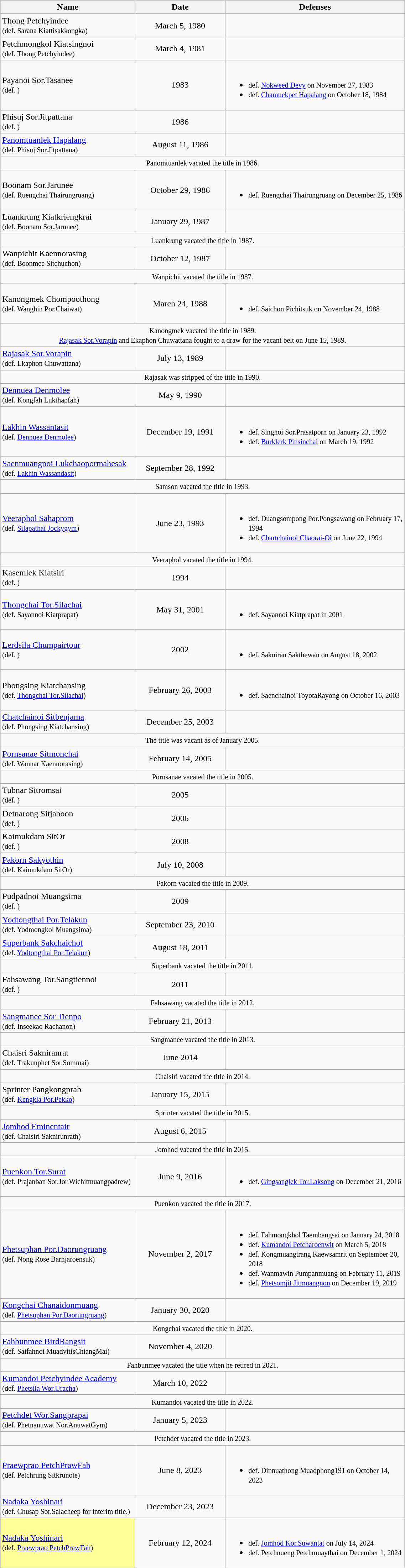<table class="wikitable" width=60%>
<tr>
<th width=30%>Name</th>
<th width=20%>Date</th>
<th width=40%>Defenses</th>
</tr>
<tr>
<td align=left> Thong Petchyindee<br><small>(def. Sarana Kiattisakkongka)</small></td>
<td align=center>March 5, 1980</td>
<td></td>
</tr>
<tr>
<td align=left> Petchmongkol Kiatsingnoi <br><small>(def. Thong Petchyindee)</small></td>
<td align=center>March 4, 1981</td>
<td></td>
</tr>
<tr>
<td align=left> Payanoi Sor.Tasanee <br><small>(def. )</small></td>
<td align=center>1983</td>
<td><br><ul><li><small>def. <a href='#'>Nokweed Devy</a> on November 27, 1983</small></li><li><small>def. <a href='#'>Chamuekpet Hapalang</a> on October 18, 1984</small></li></ul></td>
</tr>
<tr>
<td align=left> Phisuj Sor.Jitpattana <br><small>(def. )</small></td>
<td align=center>1986</td>
<td></td>
</tr>
<tr>
<td align=left> <a href='#'>Panomtuanlek Hapalang</a> <br><small>(def. Phisuj Sor.Jitpattana)</small></td>
<td align=center>August 11, 1986</td>
<td></td>
</tr>
<tr>
<td colspan=4 align=center><small>Panomtuanlek vacated the title in 1986.</small></td>
</tr>
<tr>
<td align=left> Boonam Sor.Jarunee <br><small>(def. Ruengchai Thairungruang)</small></td>
<td align=center>October 29, 1986</td>
<td><br><ul><li><small>def. Ruengchai Thairungruang on December 25, 1986</small></li></ul></td>
</tr>
<tr>
<td align=left> Luankrung Kiatkriengkrai <br><small>(def. Boonam Sor.Jarunee)</small></td>
<td align=center>January 29, 1987</td>
<td></td>
</tr>
<tr>
<td colspan=4 align=center><small>Luankrung vacated the title in 1987.</small></td>
</tr>
<tr>
<td align=left> Wanpichit Kaennorasing <br><small>(def. Boonmee Sitchuchon)</small></td>
<td align=center>October 12, 1987</td>
<td></td>
</tr>
<tr>
<td colspan=4 align=center><small>Wanpichit vacated the title in 1987.</small></td>
</tr>
<tr>
<td align=left> Kanongmek Chompoothong <br><small>(def. Wanghin Por.Chaiwat)</small></td>
<td align=center>March 24, 1988</td>
<td><br><ul><li><small>def. Saichon Pichitsuk on November 24, 1988</small></li></ul></td>
</tr>
<tr>
<td colspan=4 align=center><small>Kanongmek vacated the title in 1989.<br><a href='#'>Rajasak Sor.Vorapin</a> and Ekaphon Chuwattana fought to a draw for the vacant belt on June 15, 1989.</small></td>
</tr>
<tr>
<td align=left> <a href='#'>Rajasak Sor.Vorapin</a><br><small>(def. Ekaphon Chuwattana)</small></td>
<td align=center>July 13, 1989</td>
<td></td>
</tr>
<tr>
<td colspan=4 align=center><small> Rajasak was stripped of the title in 1990.</small></td>
</tr>
<tr>
<td align=left> <a href='#'>Dennuea Denmolee</a> <br><small>(def. Kongfah Lukthapfah)</small></td>
<td align=center>May 9, 1990</td>
<td></td>
</tr>
<tr>
<td align=left> <a href='#'>Lakhin Wassantasit</a> <br><small>(def. <a href='#'>Dennuea Denmolee</a>)</small></td>
<td align=center>December 19, 1991</td>
<td><br><ul><li><small>def. Singnoi Sor.Prasatporn on January 23, 1992</small></li><li><small>def. <a href='#'>Burklerk Pinsinchai</a> on March 19, 1992</small></li></ul></td>
</tr>
<tr>
<td align=left> <a href='#'>Saenmuangnoi Lukchaopormahesak</a> <br><small>(def. <a href='#'>Lakhin Wassandasit</a>)</small></td>
<td align=center>September 28, 1992</td>
<td></td>
</tr>
<tr>
<td colspan=4 align=center><small>Samson vacated the title in 1993.</small></td>
</tr>
<tr>
<td align=left> <a href='#'>Veeraphol Sahaprom</a> <br><small>(def. <a href='#'>Silapathai Jockygym</a>)</small></td>
<td align=center>June 23, 1993</td>
<td><br><ul><li><small>def. Duangsompong Por.Pongsawang on February 17, 1994</small></li><li><small>def. <a href='#'>Chartchainoi Chaorai-Oi</a> on June 22, 1994</small></li></ul></td>
</tr>
<tr>
<td colspan=4 align=center><small>Veeraphol vacated the title in 1994.</small></td>
</tr>
<tr>
<td align=left> Kasemlek Kiatsiri <br><small>(def. )</small></td>
<td align=center>1994</td>
<td></td>
</tr>
<tr>
<td align=left> <a href='#'>Thongchai Tor.Silachai</a> <br><small>(def. Sayannoi Kiatprapat)</small></td>
<td align=center>May 31, 2001</td>
<td><br><ul><li><small>def. Sayannoi Kiatprapat in 2001</small></li></ul></td>
</tr>
<tr>
<td align=left> <a href='#'>Lerdsila Chumpairtour</a><br><small>(def. )</small></td>
<td align=center>2002</td>
<td><br><ul><li><small>def. Sakniran Sakthewan on August 18, 2002</small></li></ul></td>
</tr>
<tr>
<td align=left> Phongsing Kiatchansing<br><small>(def. <a href='#'>Thongchai Tor.Silachai</a>)</small></td>
<td align=center>February 26, 2003</td>
<td><br><ul><li><small>def. Saenchainoi ToyotaRayong on October 16, 2003</small></li></ul></td>
</tr>
<tr>
<td align=left> <a href='#'>Chatchainoi Sitbenjama</a><br><small>(def. Phongsing Kiatchansing)</small></td>
<td align=center>December 25, 2003</td>
<td></td>
</tr>
<tr>
<td colspan=4 align=center><small>The title was vacant as of January 2005.</small></td>
</tr>
<tr>
<td align=left> <a href='#'>Pornsanae Sitmonchai</a><br><small>(def. Wannar Kaennorasing)</small></td>
<td align=center>February 14, 2005</td>
<td></td>
</tr>
<tr>
<td colspan=4 align=center><small>Pornsanae vacated the title in 2005.</small></td>
</tr>
<tr>
<td align=left> Tubnar Sitromsai<br><small>(def. )</small></td>
<td align=center>2005</td>
<td></td>
</tr>
<tr>
<td align=left> Detnarong Sitjaboon<br><small>(def. )</small></td>
<td align=center>2006</td>
<td></td>
</tr>
<tr>
<td align=left> Kaimukdam SitOr <br><small>(def. )</small></td>
<td align=center>2008</td>
<td></td>
</tr>
<tr>
<td align=left> <a href='#'>Pakorn Sakyothin</a> <br><small>(def. Kaimukdam SitOr)</small></td>
<td align=center>July 10, 2008</td>
<td></td>
</tr>
<tr>
<td colspan=4 align=center><small>Pakorn vacated the title in 2009.</small></td>
</tr>
<tr>
<td align=left> Pudpadnoi Muangsima<br><small>(def. )</small></td>
<td align=center>2009</td>
<td></td>
</tr>
<tr>
<td align=left> <a href='#'>Yodtongthai Por.Telakun</a> <br><small>(def. Yodmongkol Muangsima)</small></td>
<td align=center>September 23, 2010</td>
<td></td>
</tr>
<tr>
<td align=left> <a href='#'>Superbank Sakchaichot</a> <br><small>(def. <a href='#'>Yodtongthai Por.Telakun</a>)</small></td>
<td align=center>August 18, 2011</td>
<td></td>
</tr>
<tr>
<td colspan=4 align=center><small>Superbank vacated the title in 2011.</small></td>
</tr>
<tr>
<td align=left> Fahsawang Tor.Sangtiennoi <br><small>(def. )</small></td>
<td align=center>2011</td>
<td></td>
</tr>
<tr>
<td colspan=4 align=center><small>Fahsawang vacated the title in 2012.</small></td>
</tr>
<tr>
<td align=left> <a href='#'>Sangmanee Sor Tienpo</a> <br><small>(def. Inseekao Rachanon)</small></td>
<td align=center>February 21, 2013</td>
<td></td>
</tr>
<tr>
<td colspan=4 align=center><small>Sangmanee vacated the title in 2013.</small></td>
</tr>
<tr>
<td align=left> Chaisri Sakniranrat<br><small>(def. Trakunphet Sor.Sommai)</small></td>
<td align=center>June 2014</td>
<td></td>
</tr>
<tr>
<td colspan=4 align=center><small>Chaisiri vacated the title in 2014.</small></td>
</tr>
<tr>
<td align=left> Sprinter Pangkongprab <br><small>(def. <a href='#'>Kengkla Por.Pekko</a>)</small></td>
<td align=center>January 15, 2015</td>
<td></td>
</tr>
<tr>
<td colspan=4 align=center><small>Sprinter vacated the title in 2015.</small></td>
</tr>
<tr>
<td align=left> <a href='#'>Jomhod Eminentair</a> <br><small>(def. Chaisiri Saknirunrath)</small></td>
<td align=center>August 6, 2015</td>
<td></td>
</tr>
<tr>
<td colspan=4 align=center><small>Jomhod vacated the title in 2015.</small></td>
</tr>
<tr>
<td align=left> <a href='#'>Puenkon Tor.Surat</a> <br><small>(def. Prajanban Sor.Jor.Wichitmuangpadrew)</small></td>
<td align=center>June 9, 2016</td>
<td><br><ul><li><small>def. <a href='#'>Gingsanglek Tor.Laksong</a> on December 21, 2016</small></li></ul></td>
</tr>
<tr>
<td colspan=4 align=center><small>Puenkon vacated the title in 2017.</small></td>
</tr>
<tr>
<td align=left> <a href='#'>Phetsuphan Por.Daorungruang</a> <br><small>(def. Nong Rose Barnjaroensuk)</small></td>
<td align=center>November 2, 2017</td>
<td><br><ul><li><small>def. Fahmongkhol Taembangsai on January 24, 2018</small></li><li><small>def. <a href='#'>Kumandoi Petcharoenwit</a> on March 5, 2018</small></li><li><small>def. Kongmuangtrang Kaewsamrit on September 20, 2018</small></li><li><small>def. Wanmawin Pumpanmuang on February 11, 2019</small></li><li><small>def. <a href='#'>Phetsomjit Jitmuangnon</a> on December 19, 2019</small></li></ul></td>
</tr>
<tr>
<td align=left> <a href='#'>Kongchai Chanaidonmuang</a> <br><small>(def. <a href='#'>Phetsuphan Por.Daorungruang</a>)</small></td>
<td align=center>January 30, 2020</td>
<td></td>
</tr>
<tr>
<td colspan=4 align=center><small>Kongchai vacated the title in 2020.</small></td>
</tr>
<tr>
<td align=left> <a href='#'>Fahbunmee BirdRangsit</a> <br><small>(def. Saifahnoi MuadvitisChiangMai)</small></td>
<td align=center>November 4, 2020</td>
<td></td>
</tr>
<tr>
<td colspan=4 align=center><small>Fahbunmee vacated the title when he retired in 2021.</small></td>
</tr>
<tr>
<td align=left> <a href='#'>Kumandoi Petchyindee Academy</a> <br><small>(def. <a href='#'>Phetsila Wor.Uracha</a>)</small></td>
<td align=center>March 10, 2022</td>
<td></td>
</tr>
<tr>
<td colspan=4 align=center><small>Kumandoi vacated the title in 2022.</small></td>
</tr>
<tr>
<td align=left> <a href='#'>Petchdet Wor.Sangprapai</a> <br><small>(def. Phetnanuwat Nor.AnuwatGym)</small></td>
<td align=center>January 5, 2023</td>
<td></td>
</tr>
<tr>
<td colspan=4 align=center><small>Petchdet vacated the title in 2023.</small></td>
</tr>
<tr>
<td align=left> <a href='#'>Praewprao PetchPrawFah</a> <br><small>(def. Petchrung Sitkrunote)</small></td>
<td align=center>June 8, 2023</td>
<td><br><ul><li><small>def. Dinnuathong Muadphong191 on October 14, 2023</small></li></ul></td>
</tr>
<tr>
<td align=left> <a href='#'>Nadaka Yoshinari</a> <br><small>(def. Chusap Sor.Salacheep for interim title.)</small></td>
<td align=center>December 23, 2023</td>
<td></td>
</tr>
<tr>
<td align=left bgcolor="#FFFF99"> <a href='#'>Nadaka Yoshinari</a> <br><small>(def. <a href='#'>Praewprao PetchPrawFah</a>)</small></td>
<td align=center>February 12, 2024</td>
<td><br><ul><li><small>def. <a href='#'>Jomhod Kor.Suwantat</a> on July 14, 2024</small></li><li><small>def. Petchnueng Petchmuaythai on December 1, 2024</small></li></ul></td>
</tr>
<tr>
</tr>
</table>
